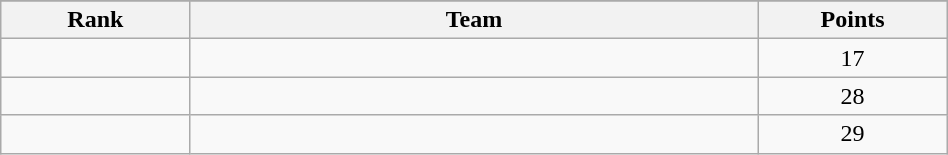<table class="wikitable" width=50%>
<tr>
</tr>
<tr>
<th width=10%>Rank</th>
<th width=30%>Team</th>
<th width=10%>Points</th>
</tr>
<tr align="center">
<td></td>
<td align="left"></td>
<td>17</td>
</tr>
<tr align="center">
<td></td>
<td align="left"></td>
<td>28</td>
</tr>
<tr align="center">
<td></td>
<td align="left"></td>
<td>29</td>
</tr>
</table>
